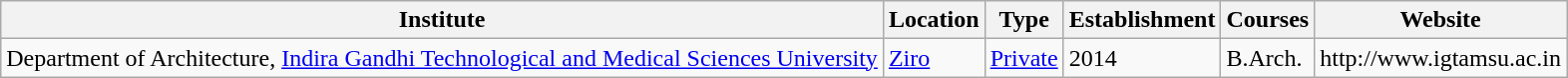<table class="wikitable sortable">
<tr>
<th>Institute</th>
<th>Location</th>
<th>Type</th>
<th>Establishment</th>
<th>Courses</th>
<th>Website</th>
</tr>
<tr>
<td>Department of Architecture, <a href='#'>Indira Gandhi Technological and Medical Sciences University</a></td>
<td><a href='#'>Ziro</a></td>
<td><a href='#'>Private</a></td>
<td>2014</td>
<td>B.Arch.</td>
<td>http://www.igtamsu.ac.in</td>
</tr>
</table>
